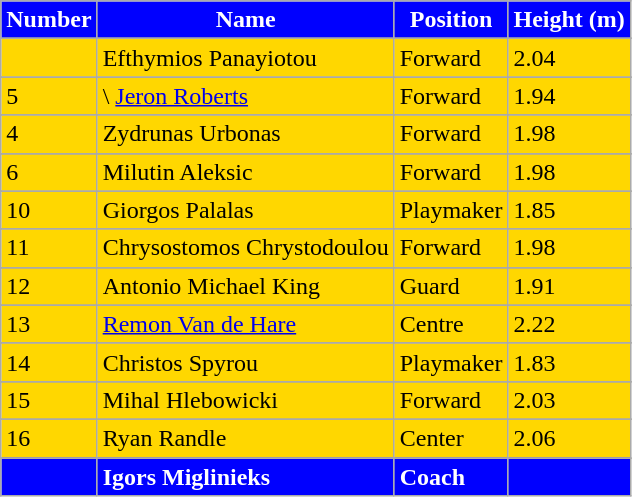<table class="wikitable" bgcolor="#eeeeee">
<tr style="background:blue;color:#ffffff;">
<td align=center><strong>Number</strong></td>
<td align=center><strong>Name</strong></td>
<td align=center><strong>Position</strong></td>
<td align=center><strong>Height (m)</strong></td>
</tr>
<tr>
</tr>
<tr>
</tr>
<tr style="background:gold;">
<td></td>
<td> Efthymios Panayiotou</td>
<td>Forward</td>
<td>2.04</td>
</tr>
<tr>
</tr>
<tr style="background:gold;">
<td>5</td>
<td>\ <a href='#'>Jeron Roberts</a></td>
<td>Forward</td>
<td>1.94</td>
</tr>
<tr>
</tr>
<tr style="background:gold;">
<td>4</td>
<td> Zydrunas Urbonas</td>
<td>Forward</td>
<td>1.98</td>
</tr>
<tr>
</tr>
<tr style="background:gold;">
<td>6</td>
<td> Milutin Aleksic</td>
<td>Forward</td>
<td>1.98</td>
</tr>
<tr>
</tr>
<tr style="background:gold;">
<td>10</td>
<td> Giorgos Palalas</td>
<td>Playmaker</td>
<td>1.85</td>
</tr>
<tr>
</tr>
<tr style="background:gold;">
<td>11</td>
<td> Chrysostomos Chrystodoulou</td>
<td>Forward</td>
<td>1.98</td>
</tr>
<tr>
</tr>
<tr style="background:gold;">
<td>12</td>
<td> Antonio Michael King</td>
<td>Guard</td>
<td>1.91</td>
</tr>
<tr>
</tr>
<tr style="background:gold;">
<td>13</td>
<td> <a href='#'>Remon Van de Hare</a></td>
<td>Centre</td>
<td>2.22</td>
</tr>
<tr>
</tr>
<tr style="background:gold;">
<td>14</td>
<td> Christos Spyrou</td>
<td>Playmaker</td>
<td>1.83</td>
</tr>
<tr>
</tr>
<tr style="background:gold;">
<td>15</td>
<td> Mihal Hlebowicki</td>
<td>Forward</td>
<td>2.03</td>
</tr>
<tr>
</tr>
<tr style="background:gold;">
<td>16</td>
<td> Ryan Randle</td>
<td>Center</td>
<td>2.06</td>
</tr>
<tr>
</tr>
<tr style="background:blue;color:#ffffff;">
<td></td>
<td> <strong>Igors Miglinieks</strong></td>
<td><strong>Coach</strong></td>
<td></td>
</tr>
</table>
